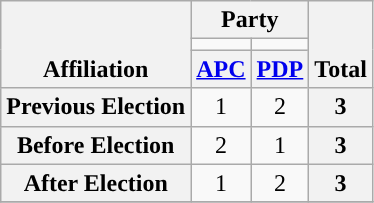<table class=wikitable style="text-align:center">
<tr style="vertical-align:bottom;">
<th rowspan=3>Affiliation</th>
<th colspan=2>Party</th>
<th rowspan=3>Total</th>
</tr>
<tr>
<td style="background-color:"></td>
<td style="background-color:"></td>
</tr>
<tr>
<th><a href='#'>APC</a></th>
<th><a href='#'>PDP</a></th>
</tr>
<tr>
<th>Previous Election</th>
<td>1</td>
<td>2</td>
<th>3</th>
</tr>
<tr>
<th>Before Election</th>
<td>2</td>
<td>1</td>
<th>3</th>
</tr>
<tr>
<th>After Election</th>
<td>1</td>
<td>2</td>
<th>3</th>
</tr>
<tr>
</tr>
</table>
